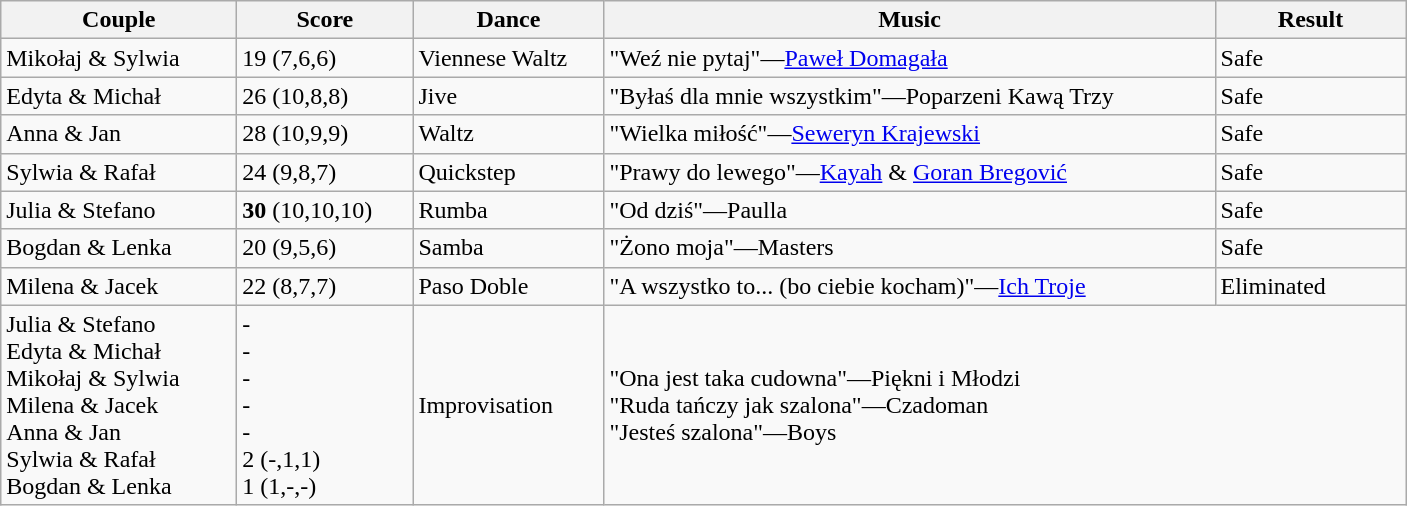<table class="wikitable">
<tr>
<th style="width:150px;">Couple</th>
<th style="width:110px;">Score</th>
<th style="width:120px;">Dance</th>
<th style="width:400px;">Music</th>
<th style="width:120px;">Result</th>
</tr>
<tr>
<td>Mikołaj & Sylwia</td>
<td>19 (7,6,6)</td>
<td>Viennese Waltz</td>
<td>"Weź nie pytaj"—<a href='#'>Paweł Domagała</a></td>
<td>Safe</td>
</tr>
<tr>
<td>Edyta & Michał</td>
<td>26 (10,8,8)</td>
<td>Jive</td>
<td>"Byłaś dla mnie wszystkim"—Poparzeni Kawą Trzy</td>
<td>Safe</td>
</tr>
<tr>
<td>Anna & Jan</td>
<td>28 (10,9,9)</td>
<td>Waltz</td>
<td>"Wielka miłość"—<a href='#'>Seweryn Krajewski</a></td>
<td>Safe</td>
</tr>
<tr>
<td>Sylwia & Rafał</td>
<td>24 (9,8,7)</td>
<td>Quickstep</td>
<td>"Prawy do lewego"—<a href='#'>Kayah</a> & <a href='#'>Goran Bregović</a></td>
<td>Safe</td>
</tr>
<tr>
<td>Julia & Stefano</td>
<td><strong>30</strong> (10,10,10)</td>
<td>Rumba</td>
<td>"Od dziś"—Paulla</td>
<td>Safe</td>
</tr>
<tr>
<td>Bogdan & Lenka</td>
<td>20 (9,5,6)</td>
<td>Samba</td>
<td>"Żono moja"—Masters</td>
<td>Safe</td>
</tr>
<tr>
<td>Milena & Jacek</td>
<td>22 (8,7,7)</td>
<td>Paso Doble</td>
<td>"A wszystko to... (bo ciebie kocham)"—<a href='#'>Ich Troje</a></td>
<td>Eliminated</td>
</tr>
<tr>
<td>Julia & Stefano<br>Edyta & Michał<br>Mikołaj & Sylwia<br>Milena & Jacek<br>Anna & Jan<br>Sylwia & Rafał<br>Bogdan & Lenka</td>
<td>-<br>-<br>-<br>-<br>-<br>2 (-,1,1)<br>1 (1,-,-)</td>
<td>Improvisation</td>
<td colspan=2>"Ona jest taka cudowna"—Piękni i Młodzi<br>"Ruda tańczy jak szalona"—Czadoman<br>"Jesteś szalona"—Boys</td>
</tr>
</table>
